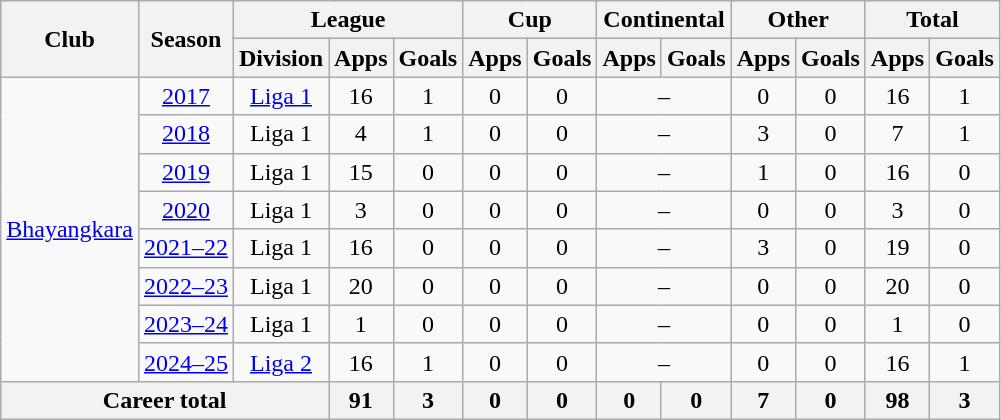<table class="wikitable" style="text-align:center">
<tr>
<th rowspan="2">Club</th>
<th rowspan="2">Season</th>
<th colspan="3">League</th>
<th colspan="2">Cup</th>
<th colspan="2">Continental</th>
<th colspan="2">Other</th>
<th colspan="2">Total</th>
</tr>
<tr>
<th>Division</th>
<th>Apps</th>
<th>Goals</th>
<th>Apps</th>
<th>Goals</th>
<th>Apps</th>
<th>Goals</th>
<th>Apps</th>
<th>Goals</th>
<th>Apps</th>
<th>Goals</th>
</tr>
<tr>
<td rowspan="8" valign="center"><a href='#'>Bhayangkara</a></td>
<td><a href='#'>2017</a></td>
<td rowspan="1" valign="center"><a href='#'>Liga 1</a></td>
<td>16</td>
<td>1</td>
<td>0</td>
<td>0</td>
<td colspan=2>–</td>
<td>0</td>
<td>0</td>
<td>16</td>
<td>1</td>
</tr>
<tr>
<td><a href='#'>2018</a></td>
<td rowspan="1" valign="center">Liga 1</td>
<td>4</td>
<td>1</td>
<td>0</td>
<td>0</td>
<td colspan=2>–</td>
<td>3</td>
<td>0</td>
<td>7</td>
<td>1</td>
</tr>
<tr>
<td><a href='#'>2019</a></td>
<td rowspan="1" valign="center">Liga 1</td>
<td>15</td>
<td>0</td>
<td>0</td>
<td>0</td>
<td colspan=2>–</td>
<td>1</td>
<td>0</td>
<td>16</td>
<td>0</td>
</tr>
<tr>
<td><a href='#'>2020</a></td>
<td rowspan="1" valign="center">Liga 1</td>
<td>3</td>
<td>0</td>
<td>0</td>
<td>0</td>
<td colspan=2>–</td>
<td>0</td>
<td>0</td>
<td>3</td>
<td>0</td>
</tr>
<tr>
<td><a href='#'>2021–22</a></td>
<td rowspan="1" valign="center">Liga 1</td>
<td>16</td>
<td>0</td>
<td>0</td>
<td>0</td>
<td colspan=2>–</td>
<td>3</td>
<td>0</td>
<td>19</td>
<td>0</td>
</tr>
<tr>
<td><a href='#'>2022–23</a></td>
<td rowspan="1" valign="center">Liga 1</td>
<td>20</td>
<td>0</td>
<td>0</td>
<td>0</td>
<td colspan=2>–</td>
<td>0</td>
<td>0</td>
<td>20</td>
<td>0</td>
</tr>
<tr>
<td><a href='#'>2023–24</a></td>
<td>Liga 1</td>
<td>1</td>
<td>0</td>
<td>0</td>
<td>0</td>
<td colspan="2">–</td>
<td>0</td>
<td>0</td>
<td>1</td>
<td>0</td>
</tr>
<tr>
<td><a href='#'>2024–25</a></td>
<td><a href='#'>Liga 2</a></td>
<td>16</td>
<td>1</td>
<td>0</td>
<td>0</td>
<td colspan="2">–</td>
<td>0</td>
<td>0</td>
<td>16</td>
<td>1</td>
</tr>
<tr>
<th colspan="3">Career total</th>
<th>91</th>
<th>3</th>
<th>0</th>
<th>0</th>
<th>0</th>
<th>0</th>
<th>7</th>
<th>0</th>
<th>98</th>
<th>3</th>
</tr>
</table>
